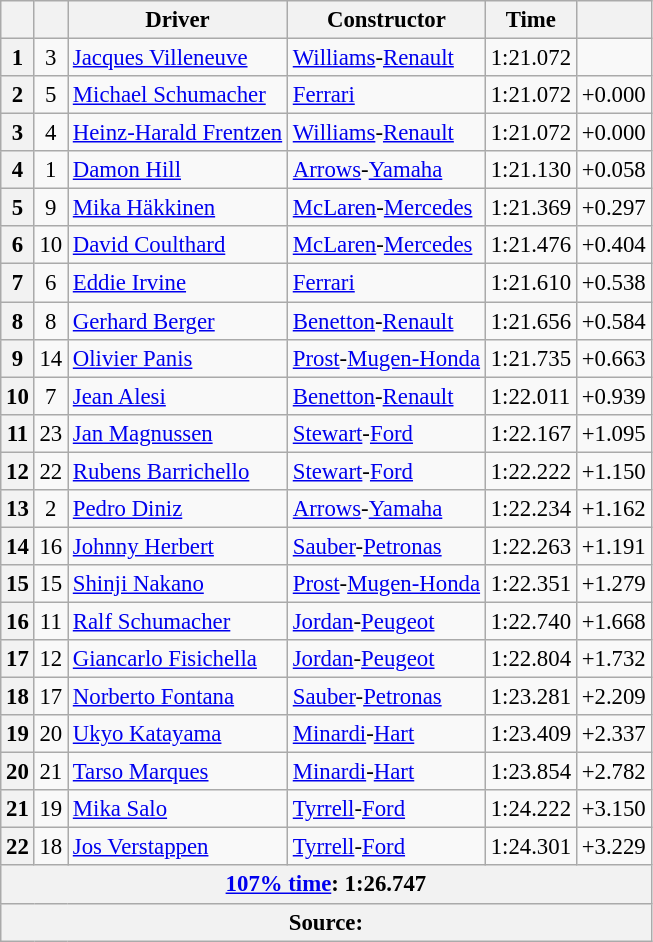<table class="wikitable sortable" style="font-size: 95%;">
<tr>
<th scope="col"></th>
<th scope="col"></th>
<th scope="col">Driver</th>
<th scope="col">Constructor</th>
<th scope="col">Time</th>
<th scope="col"></th>
</tr>
<tr>
<th scope="row">1</th>
<td align="center">3</td>
<td data-sort-value="VIL"> <a href='#'>Jacques Villeneuve</a></td>
<td><a href='#'>Williams</a>-<a href='#'>Renault</a></td>
<td>1:21.072</td>
<td></td>
</tr>
<tr>
<th scope="row">2</th>
<td align="center">5</td>
<td data-sort-value="SCH1"> <a href='#'>Michael Schumacher</a></td>
<td><a href='#'>Ferrari</a></td>
<td>1:21.072</td>
<td>+0.000</td>
</tr>
<tr>
<th scope="row">3</th>
<td align="center">4</td>
<td data-sort-value="FRE"> <a href='#'>Heinz-Harald Frentzen</a></td>
<td><a href='#'>Williams</a>-<a href='#'>Renault</a></td>
<td>1:21.072</td>
<td>+0.000</td>
</tr>
<tr>
<th scope="row">4</th>
<td align="center">1</td>
<td data-sort-value="HIL"> <a href='#'>Damon Hill</a></td>
<td><a href='#'>Arrows</a>-<a href='#'>Yamaha</a></td>
<td>1:21.130</td>
<td>+0.058</td>
</tr>
<tr>
<th scope="row">5</th>
<td align="center">9</td>
<td data-sort-value="HAK"> <a href='#'>Mika Häkkinen</a></td>
<td><a href='#'>McLaren</a>-<a href='#'>Mercedes</a></td>
<td>1:21.369</td>
<td>+0.297</td>
</tr>
<tr>
<th scope="row">6</th>
<td align="center">10</td>
<td data-sort-value="COU"> <a href='#'>David Coulthard</a></td>
<td><a href='#'>McLaren</a>-<a href='#'>Mercedes</a></td>
<td>1:21.476</td>
<td>+0.404</td>
</tr>
<tr>
<th scope="row">7</th>
<td align="center">6</td>
<td data-sort-value="IRV"> <a href='#'>Eddie Irvine</a></td>
<td><a href='#'>Ferrari</a></td>
<td>1:21.610</td>
<td>+0.538</td>
</tr>
<tr>
<th scope="row">8</th>
<td align="center">8</td>
<td data-sort-value="BER"> <a href='#'>Gerhard Berger</a></td>
<td><a href='#'>Benetton</a>-<a href='#'>Renault</a></td>
<td>1:21.656</td>
<td>+0.584</td>
</tr>
<tr>
<th scope="row">9</th>
<td align="center">14</td>
<td data-sort-value="PAN"> <a href='#'>Olivier Panis</a></td>
<td><a href='#'>Prost</a>-<a href='#'>Mugen-Honda</a></td>
<td>1:21.735</td>
<td>+0.663</td>
</tr>
<tr>
<th scope="row">10</th>
<td align="center">7</td>
<td data-sort-value="ALE"> <a href='#'>Jean Alesi</a></td>
<td><a href='#'>Benetton</a>-<a href='#'>Renault</a></td>
<td>1:22.011</td>
<td>+0.939</td>
</tr>
<tr>
<th scope="row">11</th>
<td align="center">23</td>
<td data-sort-value="MAG"> <a href='#'>Jan Magnussen</a></td>
<td><a href='#'>Stewart</a>-<a href='#'>Ford</a></td>
<td>1:22.167</td>
<td>+1.095</td>
</tr>
<tr>
<th scope="row">12</th>
<td align="center">22</td>
<td data-sort-value="BAR"> <a href='#'>Rubens Barrichello</a></td>
<td><a href='#'>Stewart</a>-<a href='#'>Ford</a></td>
<td>1:22.222</td>
<td>+1.150</td>
</tr>
<tr>
<th scope="row">13</th>
<td align="center">2</td>
<td data-sort-value="DIN"> <a href='#'>Pedro Diniz</a></td>
<td><a href='#'>Arrows</a>-<a href='#'>Yamaha</a></td>
<td>1:22.234</td>
<td>+1.162</td>
</tr>
<tr>
<th scope="row">14</th>
<td align="center">16</td>
<td data-sort-value="HER"> <a href='#'>Johnny Herbert</a></td>
<td><a href='#'>Sauber</a>-<a href='#'>Petronas</a></td>
<td>1:22.263</td>
<td>+1.191</td>
</tr>
<tr>
<th scope="row">15</th>
<td align="center">15</td>
<td data-sort-value="NAK"> <a href='#'>Shinji Nakano</a></td>
<td><a href='#'>Prost</a>-<a href='#'>Mugen-Honda</a></td>
<td>1:22.351</td>
<td>+1.279</td>
</tr>
<tr>
<th scope="row">16</th>
<td align="center">11</td>
<td data-sort-value="SCH2"> <a href='#'>Ralf Schumacher</a></td>
<td><a href='#'>Jordan</a>-<a href='#'>Peugeot</a></td>
<td>1:22.740</td>
<td>+1.668</td>
</tr>
<tr>
<th scope="row">17</th>
<td align="center">12</td>
<td data-sort-value="FIS"> <a href='#'>Giancarlo Fisichella</a></td>
<td><a href='#'>Jordan</a>-<a href='#'>Peugeot</a></td>
<td>1:22.804</td>
<td>+1.732</td>
</tr>
<tr>
<th scope="row">18</th>
<td align="center">17</td>
<td data-sort-value="FON"> <a href='#'>Norberto Fontana</a></td>
<td><a href='#'>Sauber</a>-<a href='#'>Petronas</a></td>
<td>1:23.281</td>
<td>+2.209</td>
</tr>
<tr>
<th scope="row">19</th>
<td align="center">20</td>
<td data-sort-value="KAT"> <a href='#'>Ukyo Katayama</a></td>
<td><a href='#'>Minardi</a>-<a href='#'>Hart</a></td>
<td>1:23.409</td>
<td>+2.337</td>
</tr>
<tr>
<th scope="row">20</th>
<td align="center">21</td>
<td data-sort-value="MAR"> <a href='#'>Tarso Marques</a></td>
<td><a href='#'>Minardi</a>-<a href='#'>Hart</a></td>
<td>1:23.854</td>
<td>+2.782</td>
</tr>
<tr>
<th scope="row">21</th>
<td align="center">19</td>
<td data-sort-value="SAL"> <a href='#'>Mika Salo</a></td>
<td><a href='#'>Tyrrell</a>-<a href='#'>Ford</a></td>
<td>1:24.222</td>
<td>+3.150</td>
</tr>
<tr>
<th scope="row">22</th>
<td align="center">18</td>
<td data-sort-value="VER"> <a href='#'>Jos Verstappen</a></td>
<td><a href='#'>Tyrrell</a>-<a href='#'>Ford</a></td>
<td>1:24.301</td>
<td>+3.229</td>
</tr>
<tr class="sortbottom">
<th colspan="6"><a href='#'>107% time</a>: 1:26.747</th>
</tr>
<tr class="sortbottom">
<th colspan="6">Source:</th>
</tr>
</table>
